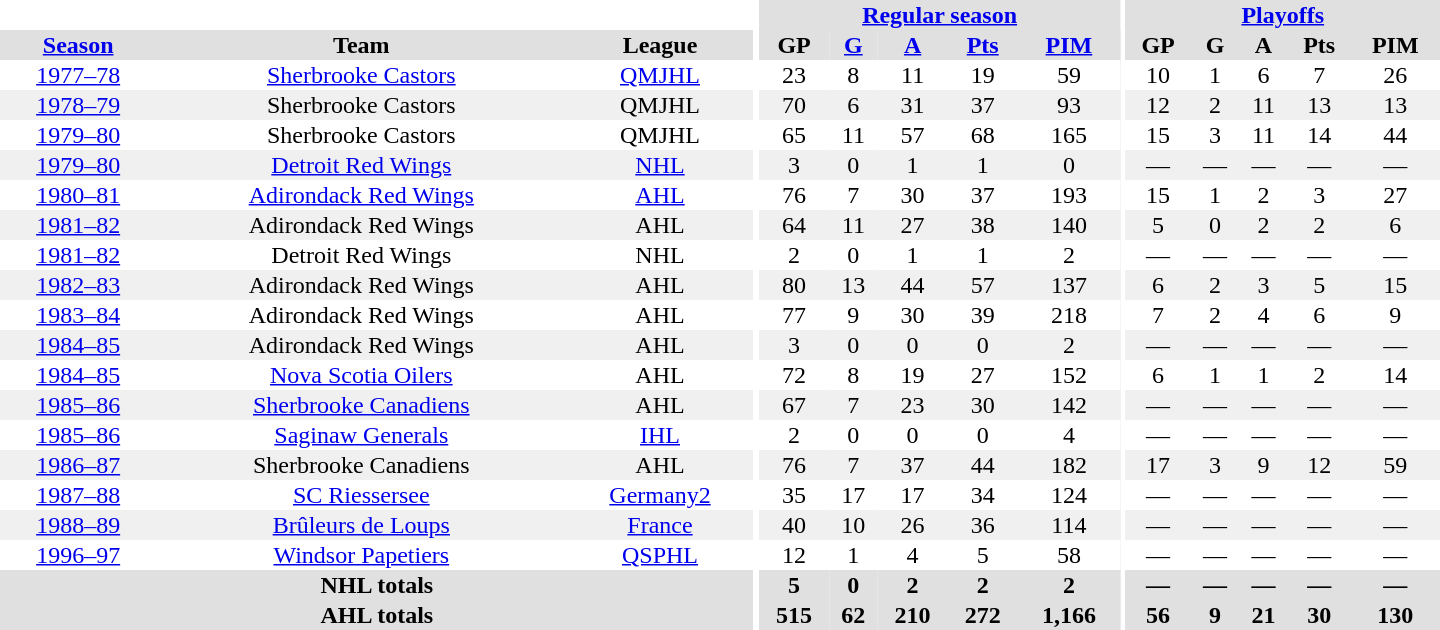<table border="0" cellpadding="1" cellspacing="0" style="text-align:center; width:60em">
<tr bgcolor="#e0e0e0">
<th colspan="3" bgcolor="#ffffff"></th>
<th rowspan="99" bgcolor="#ffffff"></th>
<th colspan="5"><a href='#'>Regular season</a></th>
<th rowspan="99" bgcolor="#ffffff"></th>
<th colspan="5"><a href='#'>Playoffs</a></th>
</tr>
<tr bgcolor="#e0e0e0">
<th><a href='#'>Season</a></th>
<th>Team</th>
<th>League</th>
<th>GP</th>
<th><a href='#'>G</a></th>
<th><a href='#'>A</a></th>
<th><a href='#'>Pts</a></th>
<th><a href='#'>PIM</a></th>
<th>GP</th>
<th>G</th>
<th>A</th>
<th>Pts</th>
<th>PIM</th>
</tr>
<tr>
<td><a href='#'>1977–78</a></td>
<td><a href='#'>Sherbrooke Castors</a></td>
<td><a href='#'>QMJHL</a></td>
<td>23</td>
<td>8</td>
<td>11</td>
<td>19</td>
<td>59</td>
<td>10</td>
<td>1</td>
<td>6</td>
<td>7</td>
<td>26</td>
</tr>
<tr bgcolor="#f0f0f0">
<td><a href='#'>1978–79</a></td>
<td>Sherbrooke Castors</td>
<td>QMJHL</td>
<td>70</td>
<td>6</td>
<td>31</td>
<td>37</td>
<td>93</td>
<td>12</td>
<td>2</td>
<td>11</td>
<td>13</td>
<td>13</td>
</tr>
<tr>
<td><a href='#'>1979–80</a></td>
<td>Sherbrooke Castors</td>
<td>QMJHL</td>
<td>65</td>
<td>11</td>
<td>57</td>
<td>68</td>
<td>165</td>
<td>15</td>
<td>3</td>
<td>11</td>
<td>14</td>
<td>44</td>
</tr>
<tr bgcolor="#f0f0f0">
<td><a href='#'>1979–80</a></td>
<td><a href='#'>Detroit Red Wings</a></td>
<td><a href='#'>NHL</a></td>
<td>3</td>
<td>0</td>
<td>1</td>
<td>1</td>
<td>0</td>
<td>—</td>
<td>—</td>
<td>—</td>
<td>—</td>
<td>—</td>
</tr>
<tr>
<td><a href='#'>1980–81</a></td>
<td><a href='#'>Adirondack Red Wings</a></td>
<td><a href='#'>AHL</a></td>
<td>76</td>
<td>7</td>
<td>30</td>
<td>37</td>
<td>193</td>
<td>15</td>
<td>1</td>
<td>2</td>
<td>3</td>
<td>27</td>
</tr>
<tr bgcolor="#f0f0f0">
<td><a href='#'>1981–82</a></td>
<td>Adirondack Red Wings</td>
<td>AHL</td>
<td>64</td>
<td>11</td>
<td>27</td>
<td>38</td>
<td>140</td>
<td>5</td>
<td>0</td>
<td>2</td>
<td>2</td>
<td>6</td>
</tr>
<tr>
<td><a href='#'>1981–82</a></td>
<td>Detroit Red Wings</td>
<td>NHL</td>
<td>2</td>
<td>0</td>
<td>1</td>
<td>1</td>
<td>2</td>
<td>—</td>
<td>—</td>
<td>—</td>
<td>—</td>
<td>—</td>
</tr>
<tr bgcolor="#f0f0f0">
<td><a href='#'>1982–83</a></td>
<td>Adirondack Red Wings</td>
<td>AHL</td>
<td>80</td>
<td>13</td>
<td>44</td>
<td>57</td>
<td>137</td>
<td>6</td>
<td>2</td>
<td>3</td>
<td>5</td>
<td>15</td>
</tr>
<tr>
<td><a href='#'>1983–84</a></td>
<td>Adirondack Red Wings</td>
<td>AHL</td>
<td>77</td>
<td>9</td>
<td>30</td>
<td>39</td>
<td>218</td>
<td>7</td>
<td>2</td>
<td>4</td>
<td>6</td>
<td>9</td>
</tr>
<tr bgcolor="#f0f0f0">
<td><a href='#'>1984–85</a></td>
<td>Adirondack Red Wings</td>
<td>AHL</td>
<td>3</td>
<td>0</td>
<td>0</td>
<td>0</td>
<td>2</td>
<td>—</td>
<td>—</td>
<td>—</td>
<td>—</td>
<td>—</td>
</tr>
<tr>
<td><a href='#'>1984–85</a></td>
<td><a href='#'>Nova Scotia Oilers</a></td>
<td>AHL</td>
<td>72</td>
<td>8</td>
<td>19</td>
<td>27</td>
<td>152</td>
<td>6</td>
<td>1</td>
<td>1</td>
<td>2</td>
<td>14</td>
</tr>
<tr bgcolor="#f0f0f0">
<td><a href='#'>1985–86</a></td>
<td><a href='#'>Sherbrooke Canadiens</a></td>
<td>AHL</td>
<td>67</td>
<td>7</td>
<td>23</td>
<td>30</td>
<td>142</td>
<td>—</td>
<td>—</td>
<td>—</td>
<td>—</td>
<td>—</td>
</tr>
<tr>
<td><a href='#'>1985–86</a></td>
<td><a href='#'>Saginaw Generals</a></td>
<td><a href='#'>IHL</a></td>
<td>2</td>
<td>0</td>
<td>0</td>
<td>0</td>
<td>4</td>
<td>—</td>
<td>—</td>
<td>—</td>
<td>—</td>
<td>—</td>
</tr>
<tr bgcolor="#f0f0f0">
<td><a href='#'>1986–87</a></td>
<td>Sherbrooke Canadiens</td>
<td>AHL</td>
<td>76</td>
<td>7</td>
<td>37</td>
<td>44</td>
<td>182</td>
<td>17</td>
<td>3</td>
<td>9</td>
<td>12</td>
<td>59</td>
</tr>
<tr>
<td><a href='#'>1987–88</a></td>
<td><a href='#'>SC Riessersee</a></td>
<td><a href='#'>Germany2</a></td>
<td>35</td>
<td>17</td>
<td>17</td>
<td>34</td>
<td>124</td>
<td>—</td>
<td>—</td>
<td>—</td>
<td>—</td>
<td>—</td>
</tr>
<tr bgcolor="#f0f0f0">
<td><a href='#'>1988–89</a></td>
<td><a href='#'>Brûleurs de Loups</a></td>
<td><a href='#'>France</a></td>
<td>40</td>
<td>10</td>
<td>26</td>
<td>36</td>
<td>114</td>
<td>—</td>
<td>—</td>
<td>—</td>
<td>—</td>
<td>—</td>
</tr>
<tr>
<td><a href='#'>1996–97</a></td>
<td><a href='#'>Windsor Papetiers</a></td>
<td><a href='#'>QSPHL</a></td>
<td>12</td>
<td>1</td>
<td>4</td>
<td>5</td>
<td>58</td>
<td>—</td>
<td>—</td>
<td>—</td>
<td>—</td>
<td>—</td>
</tr>
<tr>
</tr>
<tr ALIGN="center" bgcolor="#e0e0e0">
<th colspan="3">NHL totals</th>
<th ALIGN="center">5</th>
<th ALIGN="center">0</th>
<th ALIGN="center">2</th>
<th ALIGN="center">2</th>
<th ALIGN="center">2</th>
<th ALIGN="center">—</th>
<th ALIGN="center">—</th>
<th ALIGN="center">—</th>
<th ALIGN="center">—</th>
<th ALIGN="center">—</th>
</tr>
<tr>
</tr>
<tr ALIGN="center" bgcolor="#e0e0e0">
<th colspan="3">AHL totals</th>
<th ALIGN="center">515</th>
<th ALIGN="center">62</th>
<th ALIGN="center">210</th>
<th ALIGN="center">272</th>
<th ALIGN="center">1,166</th>
<th ALIGN="center">56</th>
<th ALIGN="center">9</th>
<th ALIGN="center">21</th>
<th ALIGN="center">30</th>
<th ALIGN="center">130</th>
</tr>
</table>
